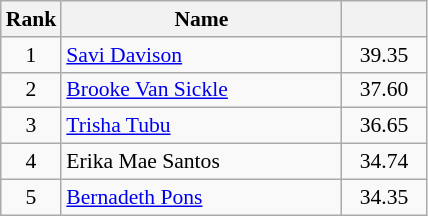<table class="wikitable" style="font-size:90%">
<tr>
<th width=30>Rank</th>
<th width=180>Name</th>
<th width=50></th>
</tr>
<tr>
<td style="text-align:center">1</td>
<td><a href='#'>Savi Davison</a></td>
<td style="text-align:center">39.35</td>
</tr>
<tr>
<td style="text-align:center">2</td>
<td><a href='#'>Brooke Van Sickle</a></td>
<td style="text-align:center">37.60</td>
</tr>
<tr>
<td style="text-align:center">3</td>
<td><a href='#'>Trisha Tubu</a></td>
<td style="text-align:center">36.65</td>
</tr>
<tr>
<td style="text-align:center">4</td>
<td>Erika Mae Santos</td>
<td style="text-align:center">34.74</td>
</tr>
<tr>
<td style="text-align:center">5</td>
<td><a href='#'>Bernadeth Pons</a></td>
<td style="text-align:center">34.35</td>
</tr>
</table>
